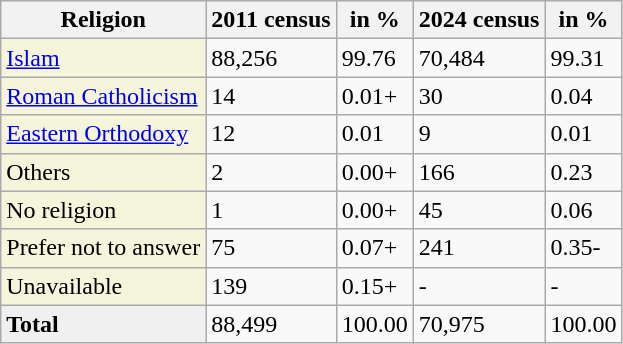<table class="wikitable">
<tr>
<th>Religion</th>
<th>2011 census</th>
<th>in %</th>
<th>2024 census</th>
<th>in %</th>
</tr>
<tr>
<td style="background:#F5F5DC;"><a href='#'>Islam</a></td>
<td>88,256</td>
<td>99.76</td>
<td>70,484</td>
<td>99.31</td>
</tr>
<tr>
<td style="background:#F5F5DC;"><a href='#'>Roman Catholicism</a></td>
<td>14</td>
<td>0.01+</td>
<td>30</td>
<td>0.04</td>
</tr>
<tr>
<td style="background:#F5F5DC;"><a href='#'>Eastern Orthodoxy</a></td>
<td>12</td>
<td>0.01</td>
<td>9</td>
<td>0.01</td>
</tr>
<tr>
<td style="background:#F5F5DC;">Others</td>
<td>2</td>
<td>0.00+</td>
<td>166</td>
<td>0.23</td>
</tr>
<tr>
<td style="background:#F5F5DC;">No religion</td>
<td>1</td>
<td>0.00+</td>
<td>45</td>
<td>0.06</td>
</tr>
<tr>
<td style="background:#F5F5DC;">Prefer not to answer</td>
<td>75</td>
<td>0.07+</td>
<td>241</td>
<td>0.35-</td>
</tr>
<tr>
<td style="background:#F5F5DC;">Unavailable</td>
<td>139</td>
<td>0.15+</td>
<td>-</td>
<td>-</td>
</tr>
<tr>
<td style="background:#F0F0F0;"><strong>Total</strong></td>
<td>88,499</td>
<td>100.00</td>
<td>70,975</td>
<td>100.00</td>
</tr>
</table>
